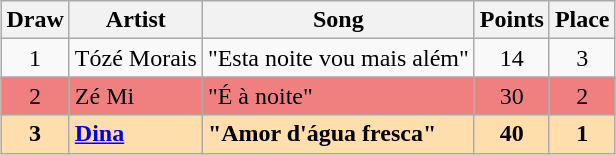<table class="sortable wikitable" style="margin: 1em auto 1em auto; text-align:center">
<tr>
<th>Draw</th>
<th>Artist</th>
<th>Song</th>
<th>Points</th>
<th>Place</th>
</tr>
<tr>
<td>1</td>
<td align="left">Tózé Morais</td>
<td align="left">"Esta noite vou mais além"</td>
<td>14</td>
<td>3</td>
</tr>
<tr bgcolor="#F08080">
<td>2</td>
<td align="left">Zé Mi</td>
<td align="left">"É à noite"</td>
<td>30</td>
<td>2</td>
</tr>
<tr style="font-weight:bold;background:navajowhite;">
<td>3</td>
<td align="left"><a href='#'>Dina</a></td>
<td align="left">"Amor d'água fresca"</td>
<td>40</td>
<td>1</td>
</tr>
</table>
